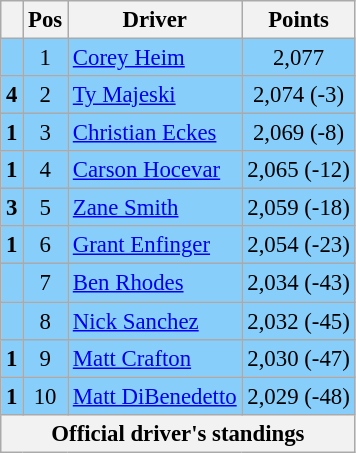<table class="wikitable" style="font-size: 95%;">
<tr>
<th></th>
<th>Pos</th>
<th>Driver</th>
<th>Points</th>
</tr>
<tr style="background:#87CEFA;">
<td align="left"></td>
<td style="text-align:center;">1</td>
<td><a href='#'>Corey Heim</a></td>
<td style="text-align:center;">2,077</td>
</tr>
<tr style="background:#87CEFA;">
<td align="left"> <strong>4</strong></td>
<td style="text-align:center;">2</td>
<td><a href='#'>Ty Majeski</a></td>
<td style="text-align:center;">2,074 (-3)</td>
</tr>
<tr style="background:#87CEFA;">
<td align="left"> <strong>1</strong></td>
<td style="text-align:center;">3</td>
<td><a href='#'>Christian Eckes</a></td>
<td style="text-align:center;">2,069 (-8)</td>
</tr>
<tr style="background:#87CEFA;">
<td align="left"> <strong>1</strong></td>
<td style="text-align:center;">4</td>
<td><a href='#'>Carson Hocevar</a></td>
<td style="text-align:center;">2,065 (-12)</td>
</tr>
<tr style="background:#87CEFA;">
<td align="left"> <strong>3</strong></td>
<td style="text-align:center;">5</td>
<td><a href='#'>Zane Smith</a></td>
<td style="text-align:center;">2,059 (-18)</td>
</tr>
<tr style="background:#87CEFA;">
<td align="left"> <strong>1</strong></td>
<td style="text-align:center;">6</td>
<td><a href='#'>Grant Enfinger</a></td>
<td style="text-align:center;">2,054 (-23)</td>
</tr>
<tr style="background:#87CEFA;">
<td align="left"></td>
<td style="text-align:center;">7</td>
<td><a href='#'>Ben Rhodes</a></td>
<td style="text-align:center;">2,034 (-43)</td>
</tr>
<tr style="background:#87CEFA;">
<td align="left"></td>
<td style="text-align:center;">8</td>
<td><a href='#'>Nick Sanchez</a></td>
<td style="text-align:center;">2,032 (-45)</td>
</tr>
<tr style="background:#87CEFA;">
<td align="left"> <strong>1</strong></td>
<td style="text-align:center;">9</td>
<td><a href='#'>Matt Crafton</a></td>
<td style="text-align:center;">2,030 (-47)</td>
</tr>
<tr style="background:#87CEFA;">
<td align="left"> <strong>1</strong></td>
<td style="text-align:center;">10</td>
<td><a href='#'>Matt DiBenedetto</a></td>
<td style="text-align:center;">2,029 (-48)</td>
</tr>
<tr class="sortbottom">
<th colspan="9">Official driver's standings</th>
</tr>
</table>
